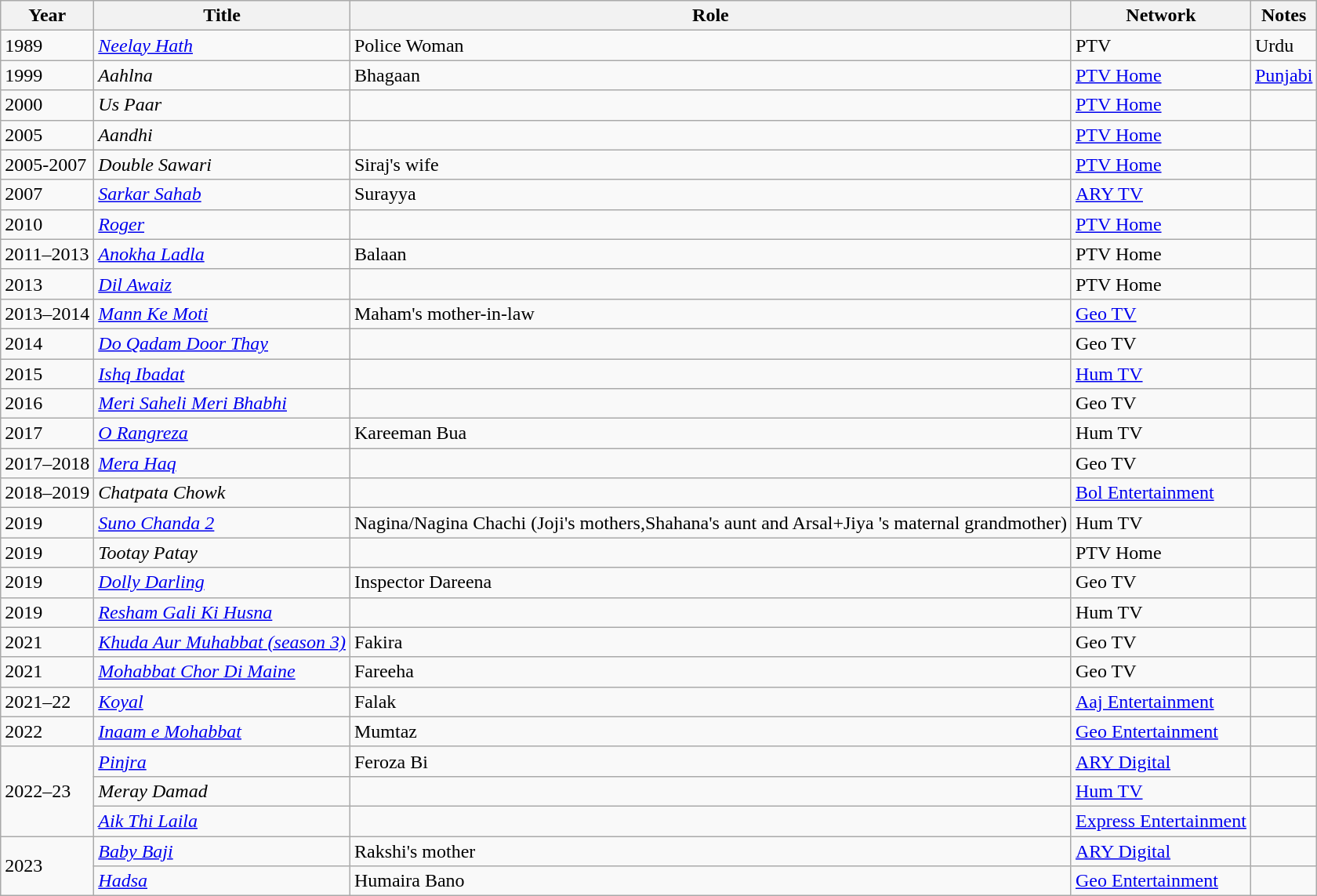<table class="wikitable">
<tr>
<th>Year</th>
<th>Title</th>
<th>Role</th>
<th>Network</th>
<th>Notes</th>
</tr>
<tr>
<td>1989</td>
<td><em><a href='#'>Neelay Hath</a></em></td>
<td>Police Woman</td>
<td>PTV</td>
<td>Urdu</td>
</tr>
<tr>
<td>1999</td>
<td><em>Aahlna</em></td>
<td>Bhagaan</td>
<td><a href='#'>PTV Home</a></td>
<td><a href='#'>Punjabi</a></td>
</tr>
<tr>
<td>2000</td>
<td><em>Us Paar</em></td>
<td></td>
<td><a href='#'>PTV Home</a></td>
<td></td>
</tr>
<tr>
<td>2005</td>
<td><em>Aandhi</em></td>
<td></td>
<td><a href='#'>PTV Home</a></td>
<td></td>
</tr>
<tr>
<td>2005-2007</td>
<td><em>Double Sawari</em></td>
<td>Siraj's wife</td>
<td><a href='#'>PTV Home</a></td>
<td></td>
</tr>
<tr>
<td>2007</td>
<td><em><a href='#'>Sarkar Sahab</a></em></td>
<td>Surayya</td>
<td><a href='#'>ARY TV</a></td>
<td></td>
</tr>
<tr>
<td>2010</td>
<td><em><a href='#'>Roger</a></em></td>
<td></td>
<td><a href='#'>PTV Home</a></td>
<td></td>
</tr>
<tr>
<td>2011–2013</td>
<td><em><a href='#'>Anokha Ladla</a></em></td>
<td>Balaan</td>
<td>PTV Home</td>
<td></td>
</tr>
<tr>
<td>2013</td>
<td><em><a href='#'>Dil Awaiz</a></em></td>
<td></td>
<td>PTV Home</td>
<td></td>
</tr>
<tr>
<td>2013–2014</td>
<td><em><a href='#'>Mann Ke Moti</a></em></td>
<td>Maham's mother-in-law</td>
<td><a href='#'>Geo TV</a></td>
<td></td>
</tr>
<tr>
<td>2014</td>
<td><em><a href='#'>Do Qadam Door Thay</a></em></td>
<td></td>
<td>Geo TV</td>
<td></td>
</tr>
<tr>
<td>2015</td>
<td><em><a href='#'>Ishq Ibadat</a></em></td>
<td></td>
<td><a href='#'>Hum TV</a></td>
<td></td>
</tr>
<tr>
<td>2016</td>
<td><em><a href='#'>Meri Saheli Meri Bhabhi</a></em></td>
<td></td>
<td>Geo TV</td>
<td></td>
</tr>
<tr>
<td>2017</td>
<td><em><a href='#'>O Rangreza</a></em></td>
<td>Kareeman Bua</td>
<td>Hum TV</td>
<td></td>
</tr>
<tr>
<td>2017–2018</td>
<td><em><a href='#'>Mera Haq</a></em></td>
<td></td>
<td>Geo TV</td>
<td></td>
</tr>
<tr>
<td>2018–2019</td>
<td><em>Chatpata Chowk</em></td>
<td></td>
<td><a href='#'>Bol Entertainment</a></td>
<td></td>
</tr>
<tr>
<td>2019</td>
<td><em><a href='#'>Suno Chanda 2</a></em></td>
<td>Nagina/Nagina Chachi (Joji's mothers,Shahana's aunt and Arsal+Jiya 's maternal grandmother)</td>
<td>Hum TV</td>
<td></td>
</tr>
<tr>
<td>2019</td>
<td><em>Tootay Patay</em></td>
<td></td>
<td>PTV Home</td>
<td></td>
</tr>
<tr>
<td>2019</td>
<td><em><a href='#'>Dolly Darling</a></em></td>
<td>Inspector Dareena</td>
<td>Geo TV</td>
<td></td>
</tr>
<tr>
<td>2019</td>
<td><em><a href='#'>Resham Gali Ki Husna</a></em></td>
<td></td>
<td>Hum TV</td>
<td></td>
</tr>
<tr>
<td>2021</td>
<td><em><a href='#'>Khuda Aur Muhabbat (season 3)</a> </em></td>
<td>Fakira</td>
<td>Geo TV</td>
<td></td>
</tr>
<tr>
<td>2021</td>
<td><em><a href='#'>Mohabbat Chor Di Maine</a></em></td>
<td>Fareeha</td>
<td>Geo TV</td>
<td></td>
</tr>
<tr>
<td>2021–22</td>
<td><em><a href='#'>Koyal</a></em></td>
<td>Falak</td>
<td><a href='#'>Aaj Entertainment</a></td>
<td></td>
</tr>
<tr>
<td>2022</td>
<td><em><a href='#'>Inaam e Mohabbat</a></em></td>
<td>Mumtaz</td>
<td><a href='#'>Geo Entertainment</a></td>
<td></td>
</tr>
<tr>
<td rowspan="3">2022–23</td>
<td><em><a href='#'>Pinjra</a></em></td>
<td>Feroza Bi</td>
<td><a href='#'>ARY Digital</a></td>
<td></td>
</tr>
<tr>
<td><em>Meray Damad</em></td>
<td></td>
<td><a href='#'>Hum TV</a></td>
<td></td>
</tr>
<tr>
<td><em><a href='#'>Aik Thi Laila</a></em></td>
<td></td>
<td><a href='#'>Express Entertainment</a></td>
<td></td>
</tr>
<tr>
<td rowspan="2">2023</td>
<td><em><a href='#'>Baby Baji</a></em></td>
<td>Rakshi's mother</td>
<td><a href='#'>ARY Digital</a></td>
<td></td>
</tr>
<tr>
<td><em><a href='#'>Hadsa</a></em></td>
<td>Humaira Bano</td>
<td><a href='#'>Geo Entertainment</a></td>
<td></td>
</tr>
</table>
